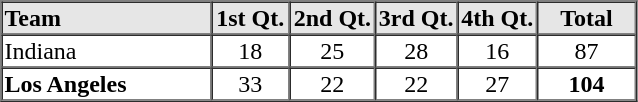<table border=1 cellspacing=0 width=425 style="margin-left:3em;">
<tr style="text-align:center; background-color:#e6e6e6;">
<th align=left width=16%>Team</th>
<th width=6%>1st Qt.</th>
<th width=6%>2nd Qt.</th>
<th width=6%>3rd Qt.</th>
<th width=6%>4th Qt.</th>
<th width=6%>Total</th>
</tr>
<tr style="text-align:center;">
<td align=left>Indiana</td>
<td>18</td>
<td>25</td>
<td>28</td>
<td>16</td>
<td>87</td>
</tr>
<tr style="text-align:center;">
<td align=left><strong>Los Angeles</strong></td>
<td>33</td>
<td>22</td>
<td>22</td>
<td>27</td>
<td><strong>104</strong></td>
</tr>
<tr style="text-align:center;">
</tr>
</table>
